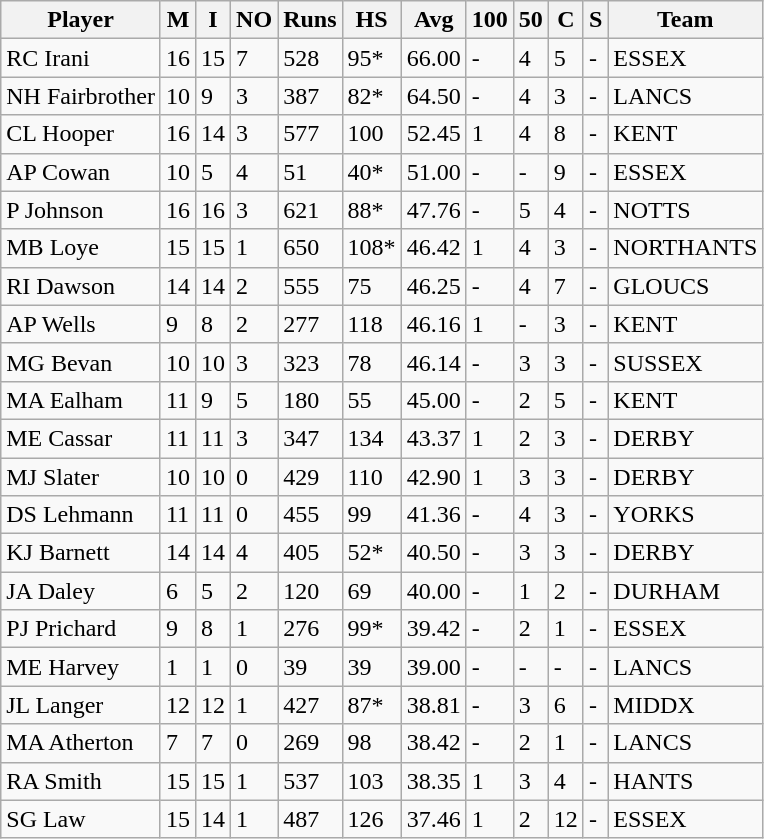<table class="wikitable">
<tr>
<th>Player</th>
<th>M</th>
<th>I</th>
<th>NO</th>
<th>Runs</th>
<th>HS</th>
<th>Avg</th>
<th>100</th>
<th>50</th>
<th>C</th>
<th>S</th>
<th>Team</th>
</tr>
<tr>
<td>RC Irani</td>
<td>16</td>
<td>15</td>
<td>7</td>
<td>528</td>
<td>95*</td>
<td>66.00</td>
<td>-</td>
<td>4</td>
<td>5</td>
<td>-</td>
<td>ESSEX</td>
</tr>
<tr>
<td>NH Fairbrother</td>
<td>10</td>
<td>9</td>
<td>3</td>
<td>387</td>
<td>82*</td>
<td>64.50</td>
<td>-</td>
<td>4</td>
<td>3</td>
<td>-</td>
<td>LANCS</td>
</tr>
<tr>
<td>CL Hooper</td>
<td>16</td>
<td>14</td>
<td>3</td>
<td>577</td>
<td>100</td>
<td>52.45</td>
<td>1</td>
<td>4</td>
<td>8</td>
<td>-</td>
<td>KENT</td>
</tr>
<tr>
<td>AP Cowan</td>
<td>10</td>
<td>5</td>
<td>4</td>
<td>51</td>
<td>40*</td>
<td>51.00</td>
<td>-</td>
<td>-</td>
<td>9</td>
<td>-</td>
<td>ESSEX</td>
</tr>
<tr>
<td>P Johnson</td>
<td>16</td>
<td>16</td>
<td>3</td>
<td>621</td>
<td>88*</td>
<td>47.76</td>
<td>-</td>
<td>5</td>
<td>4</td>
<td>-</td>
<td>NOTTS</td>
</tr>
<tr>
<td>MB Loye</td>
<td>15</td>
<td>15</td>
<td>1</td>
<td>650</td>
<td>108*</td>
<td>46.42</td>
<td>1</td>
<td>4</td>
<td>3</td>
<td>-</td>
<td>NORTHANTS</td>
</tr>
<tr>
<td>RI Dawson</td>
<td>14</td>
<td>14</td>
<td>2</td>
<td>555</td>
<td>75</td>
<td>46.25</td>
<td>-</td>
<td>4</td>
<td>7</td>
<td>-</td>
<td>GLOUCS</td>
</tr>
<tr>
<td>AP Wells</td>
<td>9</td>
<td>8</td>
<td>2</td>
<td>277</td>
<td>118</td>
<td>46.16</td>
<td>1</td>
<td>-</td>
<td>3</td>
<td>-</td>
<td>KENT</td>
</tr>
<tr>
<td>MG Bevan</td>
<td>10</td>
<td>10</td>
<td>3</td>
<td>323</td>
<td>78</td>
<td>46.14</td>
<td>-</td>
<td>3</td>
<td>3</td>
<td>-</td>
<td>SUSSEX</td>
</tr>
<tr>
<td>MA Ealham</td>
<td>11</td>
<td>9</td>
<td>5</td>
<td>180</td>
<td>55</td>
<td>45.00</td>
<td>-</td>
<td>2</td>
<td>5</td>
<td>-</td>
<td>KENT</td>
</tr>
<tr>
<td>ME Cassar</td>
<td>11</td>
<td>11</td>
<td>3</td>
<td>347</td>
<td>134</td>
<td>43.37</td>
<td>1</td>
<td>2</td>
<td>3</td>
<td>-</td>
<td>DERBY</td>
</tr>
<tr>
<td>MJ Slater</td>
<td>10</td>
<td>10</td>
<td>0</td>
<td>429</td>
<td>110</td>
<td>42.90</td>
<td>1</td>
<td>3</td>
<td>3</td>
<td>-</td>
<td>DERBY</td>
</tr>
<tr>
<td>DS Lehmann</td>
<td>11</td>
<td>11</td>
<td>0</td>
<td>455</td>
<td>99</td>
<td>41.36</td>
<td>-</td>
<td>4</td>
<td>3</td>
<td>-</td>
<td>YORKS</td>
</tr>
<tr>
<td>KJ Barnett</td>
<td>14</td>
<td>14</td>
<td>4</td>
<td>405</td>
<td>52*</td>
<td>40.50</td>
<td>-</td>
<td>3</td>
<td>3</td>
<td>-</td>
<td>DERBY</td>
</tr>
<tr>
<td>JA Daley</td>
<td>6</td>
<td>5</td>
<td>2</td>
<td>120</td>
<td>69</td>
<td>40.00</td>
<td>-</td>
<td>1</td>
<td>2</td>
<td>-</td>
<td>DURHAM</td>
</tr>
<tr>
<td>PJ Prichard</td>
<td>9</td>
<td>8</td>
<td>1</td>
<td>276</td>
<td>99*</td>
<td>39.42</td>
<td>-</td>
<td>2</td>
<td>1</td>
<td>-</td>
<td>ESSEX</td>
</tr>
<tr>
<td>ME Harvey</td>
<td>1</td>
<td>1</td>
<td>0</td>
<td>39</td>
<td>39</td>
<td>39.00</td>
<td>-</td>
<td>-</td>
<td>-</td>
<td>-</td>
<td>LANCS</td>
</tr>
<tr>
<td>JL Langer</td>
<td>12</td>
<td>12</td>
<td>1</td>
<td>427</td>
<td>87*</td>
<td>38.81</td>
<td>-</td>
<td>3</td>
<td>6</td>
<td>-</td>
<td>MIDDX</td>
</tr>
<tr>
<td>MA Atherton</td>
<td>7</td>
<td>7</td>
<td>0</td>
<td>269</td>
<td>98</td>
<td>38.42</td>
<td>-</td>
<td>2</td>
<td>1</td>
<td>-</td>
<td>LANCS</td>
</tr>
<tr>
<td>RA Smith</td>
<td>15</td>
<td>15</td>
<td>1</td>
<td>537</td>
<td>103</td>
<td>38.35</td>
<td>1</td>
<td>3</td>
<td>4</td>
<td>-</td>
<td>HANTS</td>
</tr>
<tr>
<td>SG Law</td>
<td>15</td>
<td>14</td>
<td>1</td>
<td>487</td>
<td>126</td>
<td>37.46</td>
<td>1</td>
<td>2</td>
<td>12</td>
<td>-</td>
<td>ESSEX</td>
</tr>
</table>
